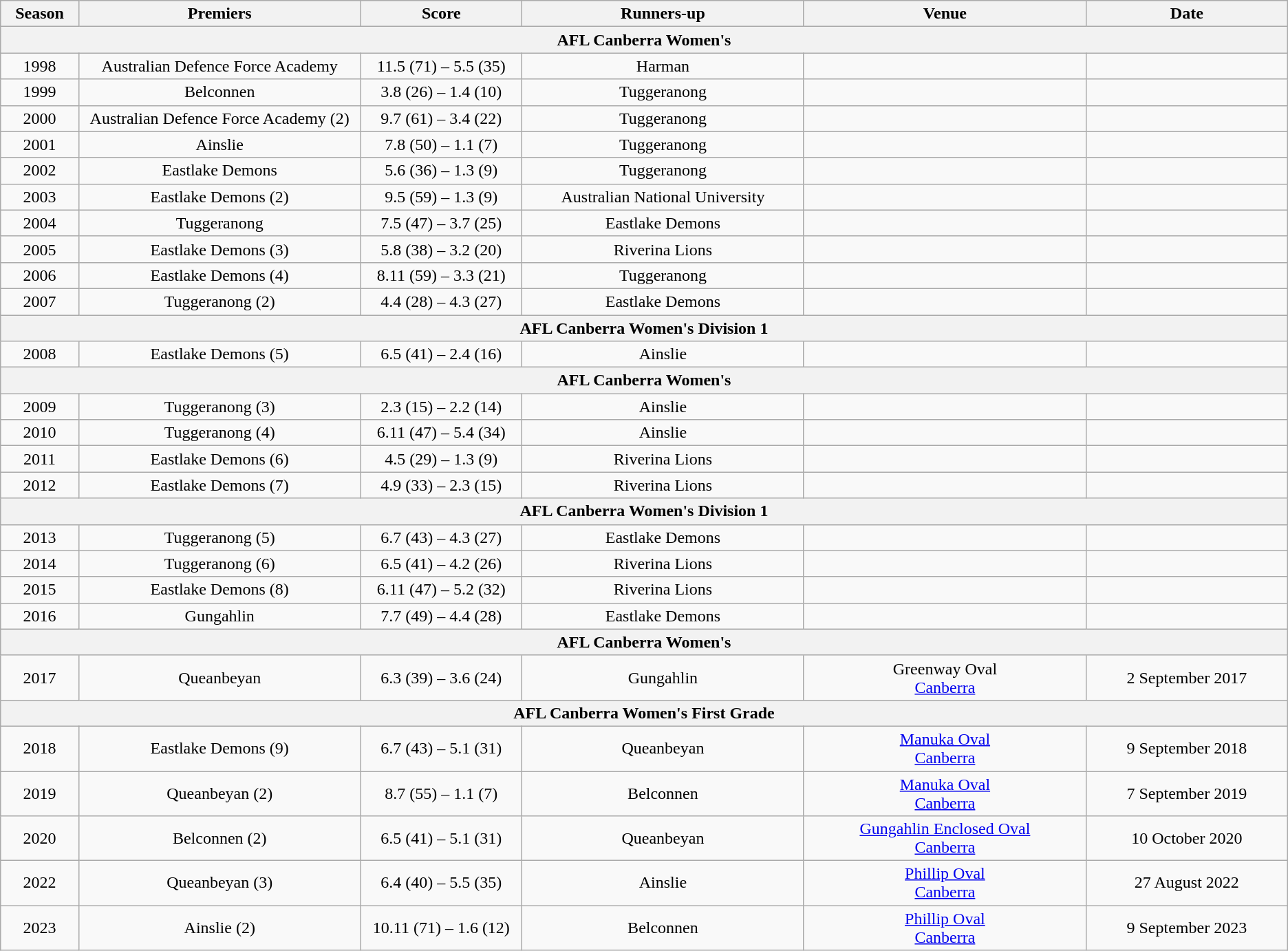<table class="wikitable sortable" style="text-align:center;">
<tr>
<th width="3%">Season</th>
<th width="14%">Premiers</th>
<th width="8%">Score</th>
<th width="14%">Runners-up</th>
<th width="14%">Venue</th>
<th width="10%">Date</th>
</tr>
<tr>
<th colspan="6">AFL Canberra Women's</th>
</tr>
<tr>
<td>1998</td>
<td> Australian Defence Force Academy</td>
<td>11.5 (71) – 5.5 (35)</td>
<td> Harman</td>
<td></td>
<td></td>
</tr>
<tr>
<td>1999</td>
<td> Belconnen</td>
<td>3.8 (26) – 1.4 (10)</td>
<td> Tuggeranong</td>
<td></td>
<td></td>
</tr>
<tr>
<td>2000</td>
<td> Australian Defence Force Academy (2)</td>
<td>9.7 (61) – 3.4 (22)</td>
<td> Tuggeranong</td>
<td></td>
<td></td>
</tr>
<tr>
<td>2001</td>
<td> Ainslie</td>
<td>7.8 (50) – 1.1 (7)</td>
<td> Tuggeranong</td>
<td></td>
<td></td>
</tr>
<tr>
<td>2002</td>
<td> Eastlake Demons</td>
<td>5.6 (36) – 1.3 (9)</td>
<td> Tuggeranong</td>
<td></td>
<td></td>
</tr>
<tr>
<td>2003</td>
<td> Eastlake Demons (2)</td>
<td>9.5 (59) – 1.3 (9)</td>
<td> Australian National University</td>
<td></td>
<td></td>
</tr>
<tr>
<td>2004</td>
<td> Tuggeranong</td>
<td>7.5 (47) – 3.7 (25)</td>
<td> Eastlake Demons</td>
<td></td>
<td></td>
</tr>
<tr>
<td>2005</td>
<td> Eastlake Demons (3)</td>
<td>5.8 (38) – 3.2 (20)</td>
<td> Riverina Lions</td>
<td></td>
<td></td>
</tr>
<tr>
<td>2006</td>
<td> Eastlake Demons (4)</td>
<td>8.11 (59) – 3.3 (21)</td>
<td> Tuggeranong</td>
<td></td>
<td></td>
</tr>
<tr>
<td>2007</td>
<td> Tuggeranong (2)</td>
<td>4.4 (28) – 4.3 (27)</td>
<td> Eastlake Demons</td>
<td></td>
<td></td>
</tr>
<tr>
<th colspan="6">AFL Canberra Women's Division 1</th>
</tr>
<tr>
<td>2008</td>
<td> Eastlake Demons (5)</td>
<td>6.5 (41) – 2.4 (16)</td>
<td> Ainslie</td>
<td></td>
<td></td>
</tr>
<tr>
<th colspan="6">AFL Canberra Women's</th>
</tr>
<tr>
<td>2009</td>
<td> Tuggeranong (3)</td>
<td>2.3 (15) – 2.2 (14)</td>
<td> Ainslie</td>
<td></td>
<td></td>
</tr>
<tr>
<td>2010</td>
<td> Tuggeranong (4)</td>
<td>6.11 (47) – 5.4 (34)</td>
<td> Ainslie</td>
<td></td>
<td></td>
</tr>
<tr>
<td>2011</td>
<td> Eastlake Demons (6)</td>
<td>4.5 (29) – 1.3 (9)</td>
<td> Riverina Lions</td>
<td></td>
<td></td>
</tr>
<tr>
<td>2012</td>
<td> Eastlake Demons (7)</td>
<td>4.9 (33) – 2.3 (15)</td>
<td> Riverina Lions</td>
<td></td>
<td></td>
</tr>
<tr>
<th colspan="6">AFL Canberra Women's Division 1</th>
</tr>
<tr>
<td>2013</td>
<td> Tuggeranong (5)</td>
<td>6.7 (43) – 4.3 (27)</td>
<td> Eastlake Demons</td>
<td></td>
<td></td>
</tr>
<tr>
<td>2014</td>
<td> Tuggeranong (6)</td>
<td>6.5 (41) – 4.2 (26)</td>
<td> Riverina Lions</td>
<td></td>
<td></td>
</tr>
<tr>
<td>2015</td>
<td> Eastlake Demons (8)</td>
<td>6.11 (47) – 5.2 (32)</td>
<td> Riverina Lions</td>
<td></td>
<td></td>
</tr>
<tr>
<td>2016</td>
<td> Gungahlin</td>
<td>7.7 (49) – 4.4 (28)</td>
<td> Eastlake Demons</td>
<td></td>
<td></td>
</tr>
<tr>
<th colspan="6">AFL Canberra Women's</th>
</tr>
<tr>
<td>2017</td>
<td> Queanbeyan</td>
<td>6.3 (39) – 3.6 (24)</td>
<td> Gungahlin</td>
<td>Greenway Oval<br><a href='#'>Canberra</a></td>
<td>2 September 2017</td>
</tr>
<tr>
<th colspan="6">AFL Canberra Women's First Grade</th>
</tr>
<tr>
<td>2018</td>
<td> Eastlake Demons (9)</td>
<td>6.7 (43) – 5.1 (31)</td>
<td> Queanbeyan</td>
<td><a href='#'>Manuka Oval</a><br><a href='#'>Canberra</a></td>
<td>9 September 2018</td>
</tr>
<tr>
<td>2019</td>
<td> Queanbeyan (2)</td>
<td>8.7 (55) – 1.1 (7)</td>
<td> Belconnen</td>
<td><a href='#'>Manuka Oval</a><br><a href='#'>Canberra</a></td>
<td>7 September 2019</td>
</tr>
<tr>
<td>2020</td>
<td> Belconnen (2)</td>
<td>6.5 (41) – 5.1 (31)</td>
<td> Queanbeyan</td>
<td><a href='#'>Gungahlin Enclosed Oval</a><br><a href='#'>Canberra</a></td>
<td>10 October 2020</td>
</tr>
<tr>
<td>2022</td>
<td> Queanbeyan (3)</td>
<td>6.4 (40) – 5.5 (35)</td>
<td> Ainslie</td>
<td><a href='#'>Phillip Oval</a><br><a href='#'>Canberra</a></td>
<td>27 August 2022</td>
</tr>
<tr>
<td>2023</td>
<td> Ainslie (2)</td>
<td>10.11 (71) – 1.6 (12)</td>
<td> Belconnen</td>
<td><a href='#'>Phillip Oval</a><br><a href='#'>Canberra</a></td>
<td>9 September 2023</td>
</tr>
</table>
